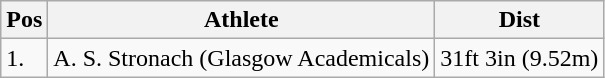<table class="wikitable">
<tr>
<th>Pos</th>
<th>Athlete</th>
<th>Dist</th>
</tr>
<tr>
<td>1.</td>
<td>A. S. Stronach (Glasgow Academicals)</td>
<td>31ft 3in (9.52m)</td>
</tr>
</table>
